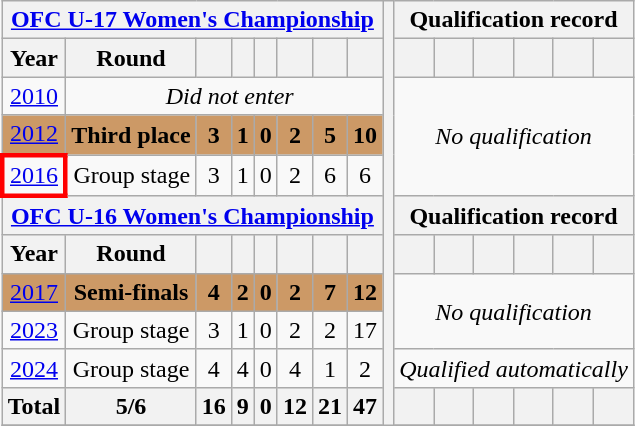<table class="wikitable" style="text-align: center;">
<tr>
<th colspan=8><a href='#'>OFC U-17 Women's Championship</a></th>
<th rowspan=30></th>
<th colspan=6>Qualification record</th>
</tr>
<tr>
<th>Year</th>
<th>Round</th>
<th></th>
<th></th>
<th></th>
<th></th>
<th></th>
<th></th>
<th></th>
<th></th>
<th></th>
<th></th>
<th></th>
<th></th>
</tr>
<tr>
<td> <a href='#'>2010</a></td>
<td colspan=8><em>Did not enter</em></td>
<td colspan=6 rowspan=3><em>No qualification</em></td>
</tr>
<tr bgcolor=#cc9966>
<td> <a href='#'>2012</a></td>
<td><strong>Third place</strong></td>
<td><strong>3</strong></td>
<td><strong>1</strong></td>
<td><strong>0</strong></td>
<td><strong>2</strong></td>
<td><strong>5</strong></td>
<td><strong>10</strong></td>
</tr>
<tr>
<td style="border: 3px solid red"> <a href='#'>2016</a></td>
<td>Group stage</td>
<td>3</td>
<td>1</td>
<td>0</td>
<td>2</td>
<td>6</td>
<td>6</td>
</tr>
<tr>
<th colspan=8><a href='#'>OFC U-16 Women's Championship</a></th>
<th colspan=6>Qualification record</th>
</tr>
<tr>
<th>Year</th>
<th>Round</th>
<th></th>
<th></th>
<th></th>
<th></th>
<th></th>
<th></th>
<th></th>
<th></th>
<th></th>
<th></th>
<th></th>
<th></th>
</tr>
<tr>
<td bgcolor=#cc9966> <a href='#'>2017</a></td>
<td bgcolor=#cc9966><strong>Semi-finals</strong></td>
<td bgcolor=#cc9966><strong>4</strong></td>
<td bgcolor=#cc9966><strong>2</strong></td>
<td bgcolor=#cc9966><strong>0</strong></td>
<td bgcolor=#cc9966><strong>2</strong></td>
<td bgcolor=#cc9966><strong>7</strong></td>
<td bgcolor=#cc9966><strong>12</strong></td>
<td colspan=6 rowspan=2><em>No qualification</em></td>
</tr>
<tr>
<td> <a href='#'>2023</a></td>
<td>Group stage</td>
<td>3</td>
<td>1</td>
<td>0</td>
<td>2</td>
<td>2</td>
<td>17</td>
</tr>
<tr>
<td> <a href='#'>2024</a></td>
<td>Group stage</td>
<td>4</td>
<td>4</td>
<td>0</td>
<td>4</td>
<td>1</td>
<td>2</td>
<td colspan=6><em>Qualified automatically</em></td>
</tr>
<tr>
<th><strong>Total</strong></th>
<th><strong>5/6</strong></th>
<th><strong>16</strong></th>
<th><strong>9</strong></th>
<th><strong>0</strong></th>
<th><strong>12</strong></th>
<th><strong>21</strong></th>
<th><strong>47</strong></th>
<th></th>
<th></th>
<th></th>
<th></th>
<th></th>
<th></th>
</tr>
<tr>
</tr>
</table>
